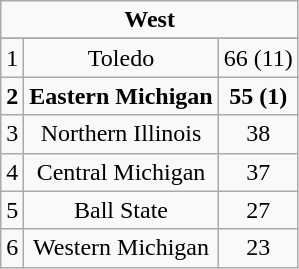<table class="wikitable" style="display: inline-table;">
<tr align="center">
<td align="center" Colspan="3"><strong>West</strong></td>
</tr>
<tr align="center">
</tr>
<tr align="center">
<td>1</td>
<td>Toledo</td>
<td>66 (11)</td>
</tr>
<tr align="center">
<td><strong>2</strong></td>
<td><strong>Eastern Michigan</strong></td>
<td><strong>55 (1)</strong></td>
</tr>
<tr align="center">
<td>3</td>
<td>Northern Illinois</td>
<td>38</td>
</tr>
<tr align="center">
<td>4</td>
<td>Central Michigan</td>
<td>37</td>
</tr>
<tr align="center">
<td>5</td>
<td>Ball State</td>
<td>27</td>
</tr>
<tr align="center">
<td>6</td>
<td>Western Michigan</td>
<td>23</td>
</tr>
</table>
